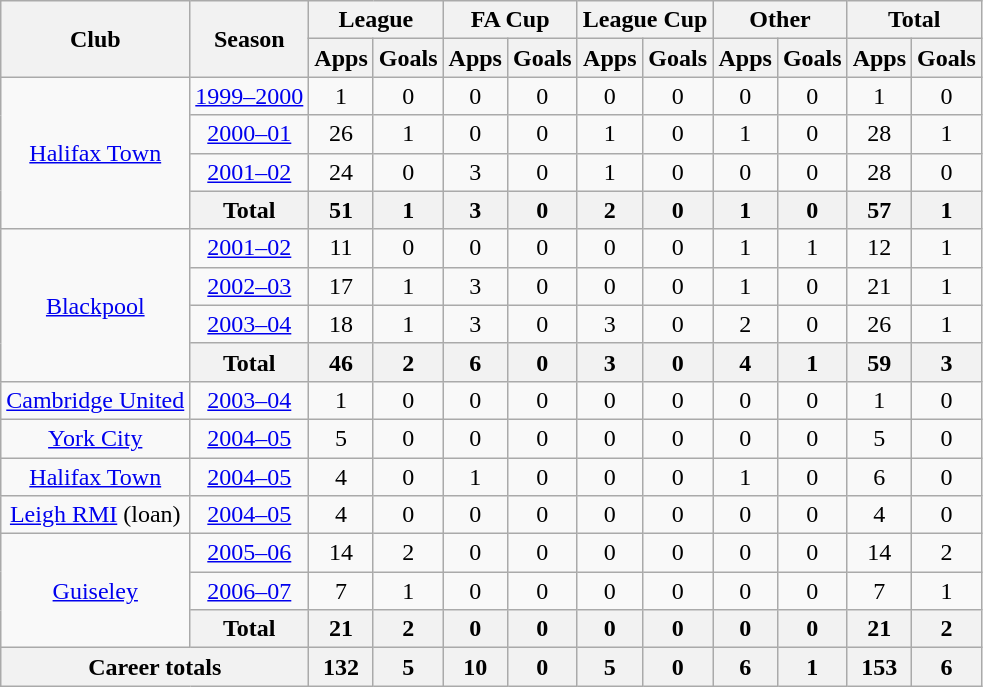<table class="wikitable" style="text-align: center;">
<tr>
<th rowspan="2">Club</th>
<th rowspan="2">Season</th>
<th colspan="2">League</th>
<th colspan="2">FA Cup</th>
<th colspan="2">League Cup</th>
<th colspan="2">Other</th>
<th colspan="2">Total</th>
</tr>
<tr>
<th>Apps</th>
<th>Goals</th>
<th>Apps</th>
<th>Goals</th>
<th>Apps</th>
<th>Goals</th>
<th>Apps</th>
<th>Goals</th>
<th>Apps</th>
<th>Goals</th>
</tr>
<tr>
<td rowspan="4" valign="center"><a href='#'>Halifax Town</a></td>
<td><a href='#'>1999–2000</a></td>
<td>1</td>
<td>0</td>
<td>0</td>
<td>0</td>
<td>0</td>
<td>0</td>
<td>0</td>
<td>0</td>
<td>1</td>
<td>0</td>
</tr>
<tr>
<td><a href='#'>2000–01</a></td>
<td>26</td>
<td>1</td>
<td>0</td>
<td>0</td>
<td>1</td>
<td>0</td>
<td>1</td>
<td>0</td>
<td>28</td>
<td>1</td>
</tr>
<tr>
<td><a href='#'>2001–02</a></td>
<td>24</td>
<td>0</td>
<td>3</td>
<td>0</td>
<td>1</td>
<td>0</td>
<td>0</td>
<td>0</td>
<td>28</td>
<td>0</td>
</tr>
<tr>
<th>Total</th>
<th>51</th>
<th>1</th>
<th>3</th>
<th>0</th>
<th>2</th>
<th>0</th>
<th>1</th>
<th>0</th>
<th>57</th>
<th>1</th>
</tr>
<tr>
<td rowspan="4" valign="center"><a href='#'>Blackpool</a></td>
<td><a href='#'>2001–02</a></td>
<td>11</td>
<td>0</td>
<td>0</td>
<td>0</td>
<td>0</td>
<td>0</td>
<td>1</td>
<td>1</td>
<td>12</td>
<td>1</td>
</tr>
<tr>
<td><a href='#'>2002–03</a></td>
<td>17</td>
<td>1</td>
<td>3</td>
<td>0</td>
<td>0</td>
<td>0</td>
<td>1</td>
<td>0</td>
<td>21</td>
<td>1</td>
</tr>
<tr>
<td><a href='#'>2003–04</a></td>
<td>18</td>
<td>1</td>
<td>3</td>
<td>0</td>
<td>3</td>
<td>0</td>
<td>2</td>
<td>0</td>
<td>26</td>
<td>1</td>
</tr>
<tr>
<th>Total</th>
<th>46</th>
<th>2</th>
<th>6</th>
<th>0</th>
<th>3</th>
<th>0</th>
<th>4</th>
<th>1</th>
<th>59</th>
<th>3</th>
</tr>
<tr>
<td rowspan="1" valign="center"><a href='#'>Cambridge United</a></td>
<td><a href='#'>2003–04</a></td>
<td>1</td>
<td>0</td>
<td>0</td>
<td>0</td>
<td>0</td>
<td>0</td>
<td>0</td>
<td>0</td>
<td>1</td>
<td>0</td>
</tr>
<tr>
<td rowspan="1" valign="center"><a href='#'>York City</a></td>
<td><a href='#'>2004–05</a></td>
<td>5</td>
<td>0</td>
<td>0</td>
<td>0</td>
<td>0</td>
<td>0</td>
<td>0</td>
<td>0</td>
<td>5</td>
<td>0</td>
</tr>
<tr>
<td rowspan="1" valign="center"><a href='#'>Halifax Town</a></td>
<td><a href='#'>2004–05</a></td>
<td>4</td>
<td>0</td>
<td>1</td>
<td>0</td>
<td>0</td>
<td>0</td>
<td>1</td>
<td>0</td>
<td>6</td>
<td>0</td>
</tr>
<tr>
<td rowspan="1" valign="center"><a href='#'>Leigh RMI</a> (loan)</td>
<td><a href='#'>2004–05</a></td>
<td>4</td>
<td>0</td>
<td>0</td>
<td>0</td>
<td>0</td>
<td>0</td>
<td>0</td>
<td>0</td>
<td>4</td>
<td>0</td>
</tr>
<tr>
<td rowspan="3" valign="center"><a href='#'>Guiseley</a></td>
<td><a href='#'>2005–06</a></td>
<td>14</td>
<td>2</td>
<td>0</td>
<td>0</td>
<td>0</td>
<td>0</td>
<td>0</td>
<td>0</td>
<td>14</td>
<td>2</td>
</tr>
<tr>
<td><a href='#'>2006–07</a></td>
<td>7</td>
<td>1</td>
<td>0</td>
<td>0</td>
<td>0</td>
<td>0</td>
<td>0</td>
<td>0</td>
<td>7</td>
<td>1</td>
</tr>
<tr>
<th>Total</th>
<th>21</th>
<th>2</th>
<th>0</th>
<th>0</th>
<th>0</th>
<th>0</th>
<th>0</th>
<th>0</th>
<th>21</th>
<th>2</th>
</tr>
<tr>
<th colspan="2">Career totals</th>
<th>132</th>
<th>5</th>
<th>10</th>
<th>0</th>
<th>5</th>
<th>0</th>
<th>6</th>
<th>1</th>
<th>153</th>
<th>6</th>
</tr>
</table>
